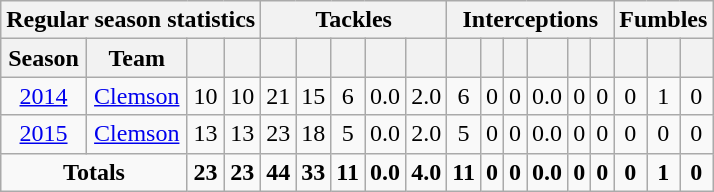<table class="wikitable" style="text-align:center;">
<tr>
<th colspan="4">Regular season statistics</th>
<th colspan="5">Tackles</th>
<th colspan="6">Interceptions</th>
<th colspan="3">Fumbles</th>
</tr>
<tr>
<th>Season</th>
<th>Team</th>
<th></th>
<th></th>
<th></th>
<th></th>
<th></th>
<th></th>
<th></th>
<th></th>
<th></th>
<th></th>
<th></th>
<th></th>
<th></th>
<th></th>
<th></th>
<th></th>
</tr>
<tr>
<td><a href='#'>2014</a></td>
<td><a href='#'>Clemson</a></td>
<td>10</td>
<td>10</td>
<td>21</td>
<td>15</td>
<td>6</td>
<td>0.0</td>
<td>2.0</td>
<td>6</td>
<td>0</td>
<td>0</td>
<td>0.0</td>
<td>0</td>
<td>0</td>
<td>0</td>
<td>1</td>
<td>0</td>
</tr>
<tr>
<td><a href='#'>2015</a></td>
<td><a href='#'>Clemson</a></td>
<td>13</td>
<td>13</td>
<td>23</td>
<td>18</td>
<td>5</td>
<td>0.0</td>
<td>2.0</td>
<td>5</td>
<td>0</td>
<td>0</td>
<td>0.0</td>
<td>0</td>
<td>0</td>
<td>0</td>
<td>0</td>
<td>0</td>
</tr>
<tr>
<td colspan="2"><strong>Totals</strong></td>
<td><strong>23</strong></td>
<td><strong>23</strong></td>
<td><strong>44</strong></td>
<td><strong>33</strong></td>
<td><strong>11</strong></td>
<td><strong>0.0</strong></td>
<td><strong>4.0</strong></td>
<td><strong>11</strong></td>
<td><strong>0</strong></td>
<td><strong>0</strong></td>
<td><strong>0.0</strong></td>
<td><strong>0</strong></td>
<td><strong>0</strong></td>
<td><strong>0</strong></td>
<td><strong>1</strong></td>
<td><strong>0</strong></td>
</tr>
</table>
